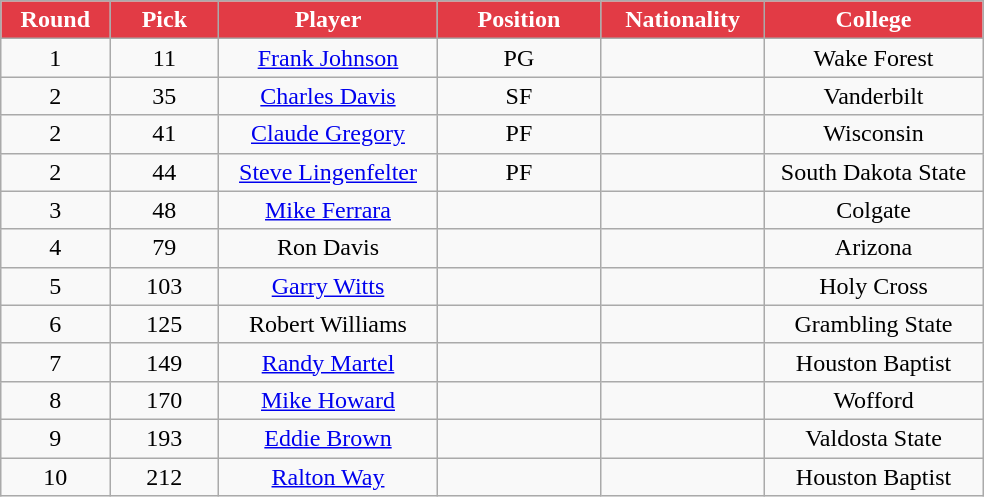<table class="wikitable sortable sortable">
<tr>
<th style="background-color: #E23B45;  color: #FFFFFF" width="10%">Round</th>
<th style="background-color: #E23B45;  color: #FFFFFF" width="10%">Pick</th>
<th style="background-color: #E23B45;  color: #FFFFFF" width="20%">Player</th>
<th style="background-color: #E23B45;  color: #FFFFFF" width="15%">Position</th>
<th style="background-color: #E23B45;  color: #FFFFFF" width="15%">Nationality</th>
<th style="background-color: #E23B45;  color: #FFFFFF" width="20%">College</th>
</tr>
<tr style="text-align: center">
<td>1</td>
<td>11</td>
<td><a href='#'>Frank Johnson</a></td>
<td>PG</td>
<td></td>
<td>Wake Forest</td>
</tr>
<tr style="text-align: center">
<td>2</td>
<td>35</td>
<td><a href='#'>Charles Davis</a></td>
<td>SF</td>
<td></td>
<td>Vanderbilt</td>
</tr>
<tr style="text-align: center">
<td>2</td>
<td>41</td>
<td><a href='#'>Claude Gregory</a></td>
<td>PF</td>
<td></td>
<td>Wisconsin</td>
</tr>
<tr style="text-align: center">
<td>2</td>
<td>44</td>
<td><a href='#'>Steve Lingenfelter</a></td>
<td>PF</td>
<td></td>
<td>South Dakota State</td>
</tr>
<tr style="text-align: center">
<td>3</td>
<td>48</td>
<td><a href='#'>Mike Ferrara</a></td>
<td></td>
<td></td>
<td>Colgate</td>
</tr>
<tr style="text-align: center">
<td>4</td>
<td>79</td>
<td>Ron Davis</td>
<td></td>
<td></td>
<td>Arizona</td>
</tr>
<tr style="text-align: center">
<td>5</td>
<td>103</td>
<td><a href='#'>Garry Witts</a></td>
<td></td>
<td></td>
<td>Holy Cross</td>
</tr>
<tr style="text-align: center">
<td>6</td>
<td>125</td>
<td>Robert Williams</td>
<td></td>
<td></td>
<td>Grambling State</td>
</tr>
<tr style="text-align: center">
<td>7</td>
<td>149</td>
<td><a href='#'>Randy Martel</a></td>
<td></td>
<td></td>
<td>Houston Baptist</td>
</tr>
<tr style="text-align: center">
<td>8</td>
<td>170</td>
<td><a href='#'>Mike Howard</a></td>
<td></td>
<td></td>
<td>Wofford</td>
</tr>
<tr style="text-align: center">
<td>9</td>
<td>193</td>
<td><a href='#'>Eddie Brown</a></td>
<td></td>
<td></td>
<td>Valdosta State</td>
</tr>
<tr style="text-align: center">
<td>10</td>
<td>212</td>
<td><a href='#'>Ralton Way</a></td>
<td></td>
<td></td>
<td>Houston Baptist</td>
</tr>
</table>
